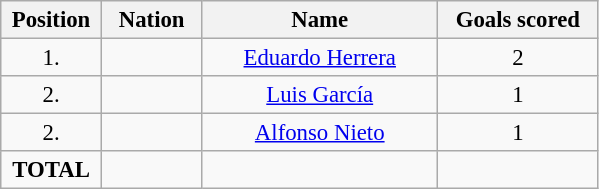<table class="wikitable" style="font-size: 95%; text-align: center;">
<tr>
<th width=60>Position</th>
<th width=60>Nation</th>
<th width=150>Name</th>
<th width=100>Goals scored</th>
</tr>
<tr>
<td>1.</td>
<td></td>
<td><a href='#'>Eduardo Herrera</a></td>
<td>2</td>
</tr>
<tr>
<td>2.</td>
<td></td>
<td><a href='#'>Luis García</a></td>
<td>1</td>
</tr>
<tr>
<td>2.</td>
<td></td>
<td><a href='#'>Alfonso Nieto</a></td>
<td>1</td>
</tr>
<tr>
<td><strong>TOTAL</strong></td>
<td></td>
<td></td>
<td></td>
</tr>
</table>
